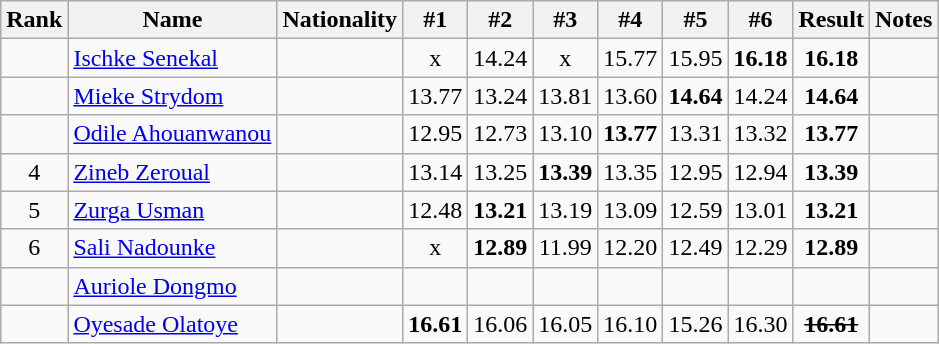<table class="wikitable sortable" style="text-align:center">
<tr>
<th>Rank</th>
<th>Name</th>
<th>Nationality</th>
<th>#1</th>
<th>#2</th>
<th>#3</th>
<th>#4</th>
<th>#5</th>
<th>#6</th>
<th>Result</th>
<th>Notes</th>
</tr>
<tr>
<td></td>
<td align=left><a href='#'>Ischke Senekal</a></td>
<td align=left></td>
<td>x</td>
<td>14.24</td>
<td>x</td>
<td>15.77</td>
<td>15.95</td>
<td><strong>16.18</strong></td>
<td><strong>16.18</strong></td>
<td></td>
</tr>
<tr>
<td></td>
<td align=left><a href='#'>Mieke Strydom</a></td>
<td align=left></td>
<td>13.77</td>
<td>13.24</td>
<td>13.81</td>
<td>13.60</td>
<td><strong>14.64</strong></td>
<td>14.24</td>
<td><strong>14.64</strong></td>
<td></td>
</tr>
<tr>
<td></td>
<td align=left><a href='#'>Odile Ahouanwanou</a></td>
<td align=left></td>
<td>12.95</td>
<td>12.73</td>
<td>13.10</td>
<td><strong>13.77</strong></td>
<td>13.31</td>
<td>13.32</td>
<td><strong>13.77</strong></td>
<td></td>
</tr>
<tr>
<td>4</td>
<td align=left><a href='#'>Zineb Zeroual</a></td>
<td align=left></td>
<td>13.14</td>
<td>13.25</td>
<td><strong>13.39</strong></td>
<td>13.35</td>
<td>12.95</td>
<td>12.94</td>
<td><strong>13.39</strong></td>
<td></td>
</tr>
<tr>
<td>5</td>
<td align=left><a href='#'>Zurga Usman</a></td>
<td align=left></td>
<td>12.48</td>
<td><strong>13.21</strong></td>
<td>13.19</td>
<td>13.09</td>
<td>12.59</td>
<td>13.01</td>
<td><strong>13.21</strong></td>
<td></td>
</tr>
<tr>
<td>6</td>
<td align=left><a href='#'>Sali Nadounke</a></td>
<td align=left></td>
<td>x</td>
<td><strong>12.89</strong></td>
<td>11.99</td>
<td>12.20</td>
<td>12.49</td>
<td>12.29</td>
<td><strong>12.89</strong></td>
<td></td>
</tr>
<tr>
<td></td>
<td align=left><a href='#'>Auriole Dongmo</a></td>
<td align=left></td>
<td></td>
<td></td>
<td></td>
<td></td>
<td></td>
<td></td>
<td><strong></strong></td>
<td></td>
</tr>
<tr>
<td></td>
<td align=left><a href='#'>Oyesade Olatoye</a></td>
<td align=left></td>
<td><strong>16.61</strong></td>
<td>16.06</td>
<td>16.05</td>
<td>16.10</td>
<td>15.26</td>
<td>16.30</td>
<td><strong><s>16.61</s></strong></td>
<td></td>
</tr>
</table>
